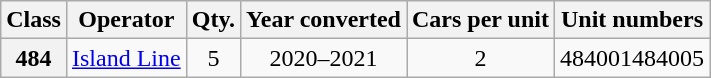<table class="wikitable">
<tr>
<th>Class</th>
<th>Operator</th>
<th>Qty.</th>
<th>Year converted</th>
<th>Cars per unit</th>
<th>Unit numbers</th>
</tr>
<tr>
<th>484</th>
<td><a href='#'>Island Line</a></td>
<td align=center>5</td>
<td align=center>2020–2021</td>
<td align=center>2</td>
<td>484001484005</td>
</tr>
</table>
